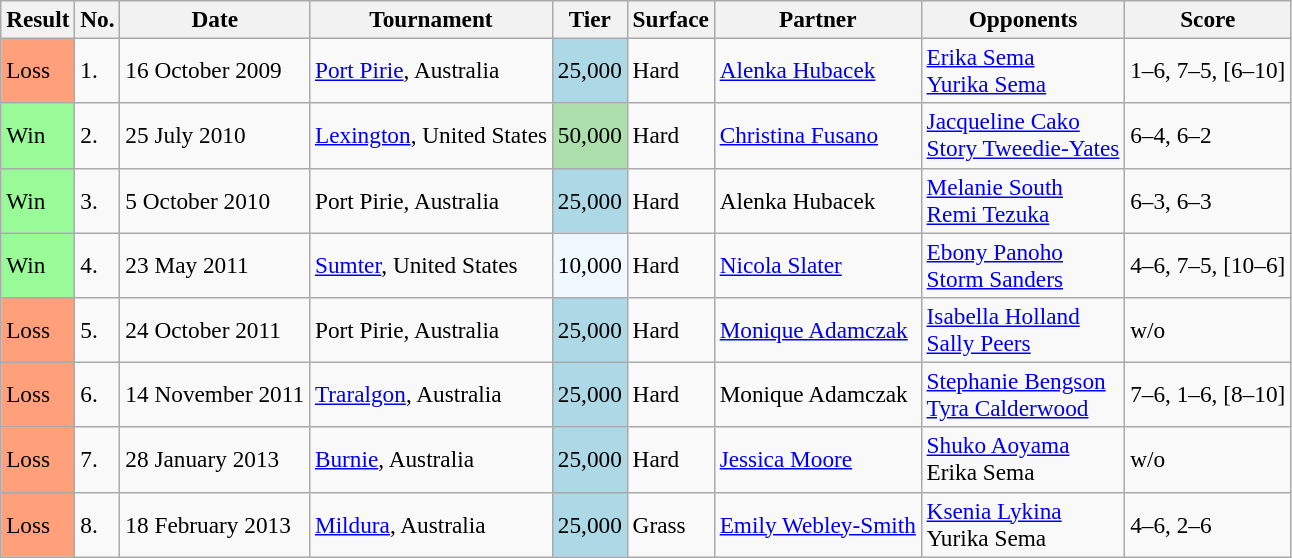<table class="sortable wikitable" style="font-size:97%;">
<tr>
<th>Result</th>
<th>No.</th>
<th>Date</th>
<th>Tournament</th>
<th>Tier</th>
<th>Surface</th>
<th>Partner</th>
<th>Opponents</th>
<th class="unsortable">Score</th>
</tr>
<tr style="background:;">
<td bgcolor="#ffa07a">Loss</td>
<td>1.</td>
<td>16 October 2009</td>
<td><a href='#'>Port Pirie</a>, Australia</td>
<td bgcolor=lightblue>25,000</td>
<td>Hard</td>
<td> <a href='#'>Alenka Hubacek</a></td>
<td> <a href='#'>Erika Sema</a><br> <a href='#'>Yurika Sema</a></td>
<td>1–6, 7–5, [6–10]</td>
</tr>
<tr style="background:;">
<td bgcolor="#98FB98">Win</td>
<td>2.</td>
<td>25 July 2010</td>
<td><a href='#'>Lexington</a>, United States</td>
<td bgcolor=addfad>50,000</td>
<td>Hard</td>
<td> <a href='#'>Christina Fusano</a></td>
<td> <a href='#'>Jacqueline Cako</a><br> <a href='#'>Story Tweedie-Yates</a></td>
<td>6–4, 6–2</td>
</tr>
<tr style="background:;">
<td bgcolor="#98FB98">Win</td>
<td>3.</td>
<td>5 October 2010</td>
<td>Port Pirie, Australia</td>
<td bgcolor=lightblue>25,000</td>
<td>Hard</td>
<td> Alenka Hubacek</td>
<td> <a href='#'>Melanie South</a><br> <a href='#'>Remi Tezuka</a></td>
<td>6–3, 6–3</td>
</tr>
<tr bgcolor="">
<td bgcolor="#98FB98">Win</td>
<td>4.</td>
<td>23 May 2011</td>
<td><a href='#'>Sumter</a>, United States</td>
<td bgcolor=f0f8ff>10,000</td>
<td>Hard</td>
<td> <a href='#'>Nicola Slater</a></td>
<td> <a href='#'>Ebony Panoho</a><br> <a href='#'>Storm Sanders</a></td>
<td>4–6, 7–5, [10–6]</td>
</tr>
<tr style="background:;">
<td bgcolor="#ffa07a">Loss</td>
<td>5.</td>
<td>24 October 2011</td>
<td>Port Pirie, Australia</td>
<td bgcolor=lightblue>25,000</td>
<td>Hard</td>
<td> <a href='#'>Monique Adamczak</a></td>
<td> <a href='#'>Isabella Holland</a><br> <a href='#'>Sally Peers</a></td>
<td>w/o</td>
</tr>
<tr style="background:;">
<td bgcolor="#ffa07a">Loss</td>
<td>6.</td>
<td>14 November 2011</td>
<td><a href='#'>Traralgon</a>, Australia</td>
<td bgcolor=lightblue>25,000</td>
<td>Hard</td>
<td> Monique Adamczak</td>
<td> <a href='#'>Stephanie Bengson</a><br> <a href='#'>Tyra Calderwood</a></td>
<td>7–6, 1–6, [8–10]</td>
</tr>
<tr style="background:;">
<td bgcolor="#ffa07a">Loss</td>
<td>7.</td>
<td>28 January 2013</td>
<td><a href='#'>Burnie</a>, Australia</td>
<td bgcolor=lightblue>25,000</td>
<td>Hard</td>
<td> <a href='#'>Jessica Moore</a></td>
<td> <a href='#'>Shuko Aoyama</a><br> Erika Sema</td>
<td>w/o</td>
</tr>
<tr style="background:;">
<td bgcolor="#ffa07a">Loss</td>
<td>8.</td>
<td>18 February 2013</td>
<td><a href='#'>Mildura</a>, Australia</td>
<td bgcolor=lightblue>25,000</td>
<td>Grass</td>
<td> <a href='#'>Emily Webley-Smith</a></td>
<td> <a href='#'>Ksenia Lykina</a><br> Yurika Sema</td>
<td>4–6, 2–6</td>
</tr>
</table>
